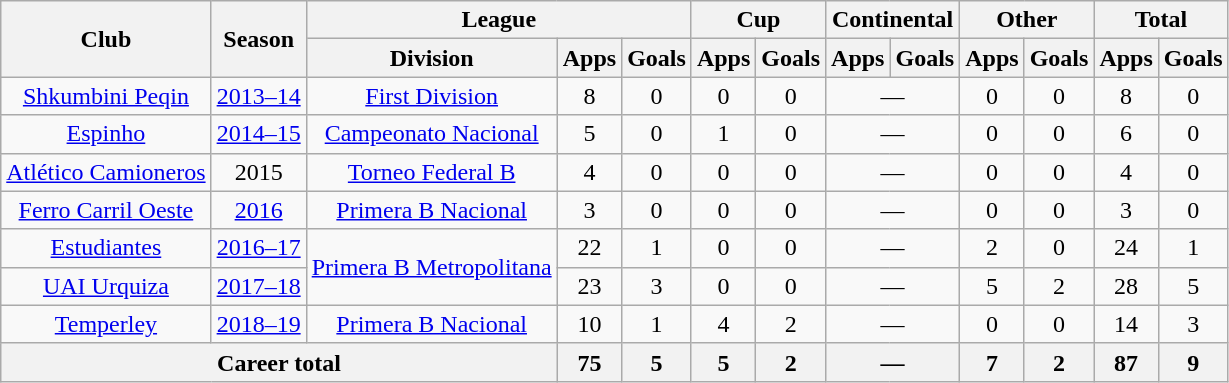<table class="wikitable" style="text-align:center">
<tr>
<th rowspan="2">Club</th>
<th rowspan="2">Season</th>
<th colspan="3">League</th>
<th colspan="2">Cup</th>
<th colspan="2">Continental</th>
<th colspan="2">Other</th>
<th colspan="2">Total</th>
</tr>
<tr>
<th>Division</th>
<th>Apps</th>
<th>Goals</th>
<th>Apps</th>
<th>Goals</th>
<th>Apps</th>
<th>Goals</th>
<th>Apps</th>
<th>Goals</th>
<th>Apps</th>
<th>Goals</th>
</tr>
<tr>
<td rowspan="1"><a href='#'>Shkumbini Peqin</a></td>
<td><a href='#'>2013–14</a></td>
<td rowspan="1"><a href='#'>First Division</a></td>
<td>8</td>
<td>0</td>
<td>0</td>
<td>0</td>
<td colspan="2">—</td>
<td>0</td>
<td>0</td>
<td>8</td>
<td>0</td>
</tr>
<tr>
<td rowspan="1"><a href='#'>Espinho</a></td>
<td><a href='#'>2014–15</a></td>
<td rowspan="1"><a href='#'>Campeonato Nacional</a></td>
<td>5</td>
<td>0</td>
<td>1</td>
<td>0</td>
<td colspan="2">—</td>
<td>0</td>
<td>0</td>
<td>6</td>
<td>0</td>
</tr>
<tr>
<td rowspan="1"><a href='#'>Atlético Camioneros</a></td>
<td>2015</td>
<td rowspan="1"><a href='#'>Torneo Federal B</a></td>
<td>4</td>
<td>0</td>
<td>0</td>
<td>0</td>
<td colspan="2">—</td>
<td>0</td>
<td>0</td>
<td>4</td>
<td>0</td>
</tr>
<tr>
<td rowspan="1"><a href='#'>Ferro Carril Oeste</a></td>
<td><a href='#'>2016</a></td>
<td rowspan="1"><a href='#'>Primera B Nacional</a></td>
<td>3</td>
<td>0</td>
<td>0</td>
<td>0</td>
<td colspan="2">—</td>
<td>0</td>
<td>0</td>
<td>3</td>
<td>0</td>
</tr>
<tr>
<td rowspan="1"><a href='#'>Estudiantes</a></td>
<td><a href='#'>2016–17</a></td>
<td rowspan="2"><a href='#'>Primera B Metropolitana</a></td>
<td>22</td>
<td>1</td>
<td>0</td>
<td>0</td>
<td colspan="2">—</td>
<td>2</td>
<td>0</td>
<td>24</td>
<td>1</td>
</tr>
<tr>
<td rowspan="1"><a href='#'>UAI Urquiza</a></td>
<td><a href='#'>2017–18</a></td>
<td>23</td>
<td>3</td>
<td>0</td>
<td>0</td>
<td colspan="2">—</td>
<td>5</td>
<td>2</td>
<td>28</td>
<td>5</td>
</tr>
<tr>
<td rowspan="1"><a href='#'>Temperley</a></td>
<td><a href='#'>2018–19</a></td>
<td rowspan="1"><a href='#'>Primera B Nacional</a></td>
<td>10</td>
<td>1</td>
<td>4</td>
<td>2</td>
<td colspan="2">—</td>
<td>0</td>
<td>0</td>
<td>14</td>
<td>3</td>
</tr>
<tr>
<th colspan="3">Career total</th>
<th>75</th>
<th>5</th>
<th>5</th>
<th>2</th>
<th colspan="2">—</th>
<th>7</th>
<th>2</th>
<th>87</th>
<th>9</th>
</tr>
</table>
